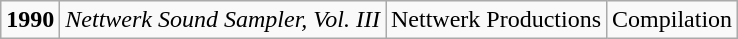<table class="wikitable">
<tr>
<td><strong>1990</strong></td>
<td><em>Nettwerk Sound Sampler, Vol. III</em></td>
<td>Nettwerk Productions</td>
<td>Compilation</td>
</tr>
</table>
